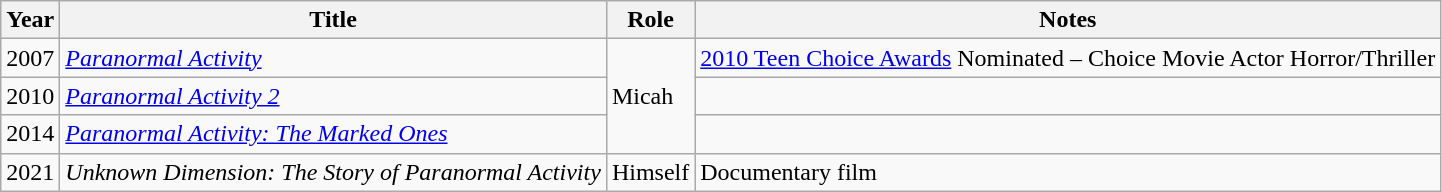<table class="wikitable sortable">
<tr>
<th>Year</th>
<th>Title</th>
<th>Role</th>
<th>Notes</th>
</tr>
<tr>
<td>2007</td>
<td><em><a href='#'>Paranormal Activity</a></em></td>
<td rowspan="3">Micah</td>
<td><a href='#'>2010 Teen Choice Awards</a> Nominated – Choice Movie Actor Horror/Thriller</td>
</tr>
<tr>
<td>2010</td>
<td><em><a href='#'>Paranormal Activity 2</a></em></td>
<td></td>
</tr>
<tr>
<td>2014</td>
<td><em><a href='#'>Paranormal Activity: The Marked Ones</a></em></td>
<td></td>
</tr>
<tr>
<td>2021</td>
<td><em>Unknown Dimension: The Story of Paranormal Activity</em></td>
<td>Himself</td>
<td>Documentary film</td>
</tr>
</table>
